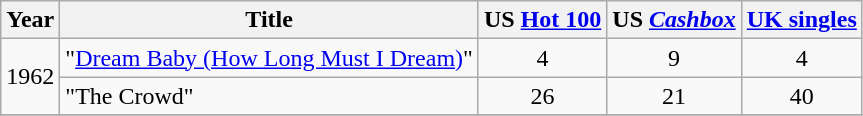<table class="wikitable">
<tr>
<th>Year</th>
<th>Title</th>
<th>US <a href='#'>Hot 100</a></th>
<th>US <em><a href='#'>Cashbox</a></em></th>
<th><a href='#'>UK singles</a></th>
</tr>
<tr>
<td rowspan="2">1962</td>
<td>"<a href='#'>Dream Baby (How Long Must I Dream)</a>"</td>
<td align="center">4</td>
<td align="center">9</td>
<td align="center">4</td>
</tr>
<tr>
<td>"The Crowd"</td>
<td align="center">26</td>
<td align="center">21</td>
<td align="center">40</td>
</tr>
<tr>
</tr>
</table>
